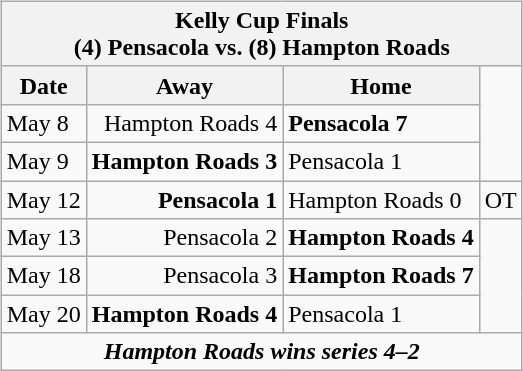<table cellspacing="10">
<tr>
<td valign="top"><br><table class="wikitable">
<tr>
<th bgcolor="#DDDDDD" colspan="4">Kelly Cup Finals <br>(4) Pensacola vs. (8) Hampton Roads</th>
</tr>
<tr>
<th>Date</th>
<th>Away</th>
<th>Home</th>
</tr>
<tr>
<td>May 8</td>
<td align="right">Hampton Roads 4</td>
<td><strong>Pensacola 7</strong></td>
</tr>
<tr>
<td>May 9</td>
<td align="right"><strong>Hampton Roads 3</strong></td>
<td>Pensacola 1</td>
</tr>
<tr>
<td>May 12</td>
<td align="right"><strong>Pensacola 1</strong></td>
<td>Hampton Roads 0</td>
<td>OT</td>
</tr>
<tr>
<td>May 13</td>
<td align="right">Pensacola 2</td>
<td><strong>Hampton Roads 4</strong></td>
</tr>
<tr>
<td>May 18</td>
<td align="right">Pensacola 3</td>
<td><strong>Hampton Roads 7</strong></td>
</tr>
<tr>
<td>May 20</td>
<td align="right"><strong>Hampton Roads 4</strong></td>
<td>Pensacola 1</td>
</tr>
<tr align="center">
<td colspan="4"><strong><em>Hampton Roads wins series 4–2</em></strong></td>
</tr>
</table>
</td>
</tr>
</table>
